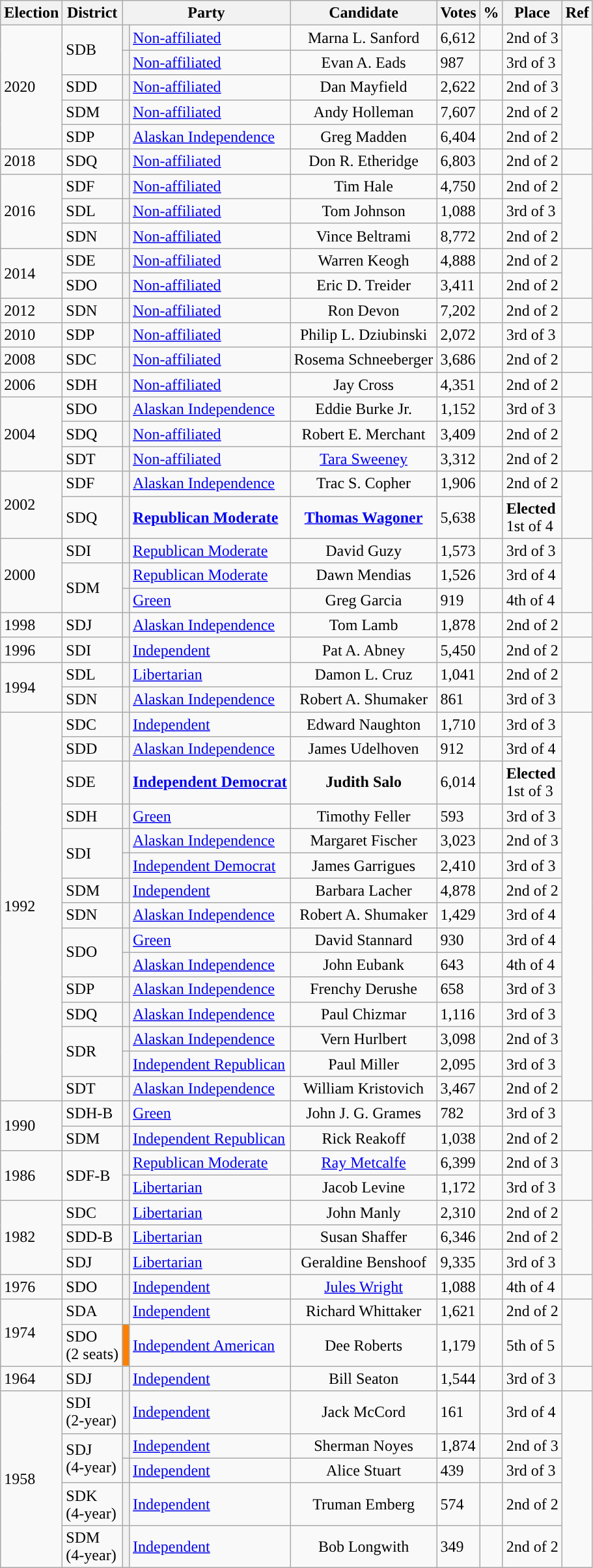<table class="wikitable sortable">
<tr>
<th>Election</th>
<th>District</th>
<th colspan=2>Party</th>
<th>Candidate</th>
<th>Votes</th>
<th>%</th>
<th>Place</th>
<th>Ref</th>
</tr>
<tr>
<td rowspan=5>2020</td>
<td rowspan=2>SDB</td>
<th style="background-color:"></th>
<td><a href='#'>Non-affiliated</a></td>
<td align="center">Marna L. Sanford</td>
<td>6,612</td>
<td></td>
<td>2nd of 3</td>
<td rowspan=5></td>
</tr>
<tr>
<th style="background-color:"></th>
<td><a href='#'>Non-affiliated</a></td>
<td align="center">Evan A. Eads</td>
<td>987</td>
<td></td>
<td>3rd of 3</td>
</tr>
<tr>
<td>SDD</td>
<th style="background-color:"></th>
<td><a href='#'>Non-affiliated</a></td>
<td align="center">Dan Mayfield</td>
<td>2,622</td>
<td></td>
<td>2nd of 3</td>
</tr>
<tr>
<td>SDM</td>
<th style="background-color:"></th>
<td><a href='#'>Non-affiliated</a></td>
<td align="center">Andy Holleman</td>
<td>7,607</td>
<td></td>
<td>2nd of 2</td>
</tr>
<tr>
<td>SDP</td>
<th style="background-color:"></th>
<td><a href='#'>Alaskan Independence</a></td>
<td align="center">Greg Madden</td>
<td>6,404</td>
<td></td>
<td>2nd of 2</td>
</tr>
<tr>
<td>2018</td>
<td>SDQ</td>
<th style="background-color:"></th>
<td><a href='#'>Non-affiliated</a></td>
<td align="center">Don R. Etheridge</td>
<td>6,803</td>
<td></td>
<td>2nd of 2</td>
<td></td>
</tr>
<tr>
<td rowspan=3>2016</td>
<td>SDF</td>
<th style="background-color:"></th>
<td><a href='#'>Non-affiliated</a></td>
<td align="center">Tim Hale</td>
<td>4,750</td>
<td></td>
<td>2nd of 2</td>
<td rowspan=3></td>
</tr>
<tr>
<td>SDL</td>
<th style="background-color:"></th>
<td><a href='#'>Non-affiliated</a></td>
<td align="center">Tom Johnson</td>
<td>1,088</td>
<td></td>
<td>3rd of 3</td>
</tr>
<tr>
<td>SDN</td>
<th style="background-color:"></th>
<td><a href='#'>Non-affiliated</a></td>
<td align="center">Vince Beltrami</td>
<td>8,772</td>
<td></td>
<td>2nd of 2</td>
</tr>
<tr>
<td rowspan=2>2014</td>
<td>SDE</td>
<th style="background-color:"></th>
<td><a href='#'>Non-affiliated</a></td>
<td align="center">Warren Keogh</td>
<td>4,888</td>
<td></td>
<td>2nd of 2</td>
<td rowspan=2></td>
</tr>
<tr>
<td>SDO</td>
<th style="background-color:"></th>
<td><a href='#'>Non-affiliated</a></td>
<td align="center">Eric D. Treider</td>
<td>3,411</td>
<td></td>
<td>2nd of 2</td>
</tr>
<tr>
<td>2012</td>
<td>SDN</td>
<th style="background-color:"></th>
<td><a href='#'>Non-affiliated</a></td>
<td align="center">Ron Devon</td>
<td>7,202</td>
<td></td>
<td>2nd of 2</td>
<td></td>
</tr>
<tr>
<td>2010</td>
<td>SDP</td>
<th style="background-color:"></th>
<td><a href='#'>Non-affiliated</a></td>
<td align="center">Philip L. Dziubinski</td>
<td>2,072</td>
<td></td>
<td>3rd of 3</td>
<td></td>
</tr>
<tr>
<td>2008</td>
<td>SDC</td>
<th style="background-color:"></th>
<td><a href='#'>Non-affiliated</a></td>
<td align="center">Rosema Schneeberger</td>
<td>3,686</td>
<td></td>
<td>2nd of 2</td>
<td></td>
</tr>
<tr>
<td>2006</td>
<td>SDH</td>
<th style="background-color:"></th>
<td><a href='#'>Non-affiliated</a></td>
<td align="center">Jay Cross</td>
<td>4,351</td>
<td></td>
<td>2nd of 2</td>
<td></td>
</tr>
<tr>
<td rowspan=3>2004</td>
<td>SDO</td>
<th style="background-color:"></th>
<td><a href='#'>Alaskan Independence</a></td>
<td align="center">Eddie Burke Jr.</td>
<td>1,152</td>
<td></td>
<td>3rd of 3</td>
<td rowspan=3></td>
</tr>
<tr>
<td>SDQ</td>
<th style="background-color:"></th>
<td><a href='#'>Non-affiliated</a></td>
<td align="center">Robert E. Merchant</td>
<td>3,409</td>
<td></td>
<td>2nd of 2</td>
</tr>
<tr>
<td>SDT</td>
<th style="background-color:"></th>
<td><a href='#'>Non-affiliated</a></td>
<td align="center"><a href='#'>Tara Sweeney</a></td>
<td>3,312</td>
<td></td>
<td>2nd of 2</td>
</tr>
<tr>
<td rowspan=2>2002</td>
<td>SDF</td>
<th style="background-color:"></th>
<td><a href='#'>Alaskan Independence</a></td>
<td align="center">Trac S. Copher</td>
<td>1,906</td>
<td></td>
<td>2nd of 2</td>
<td rowspan=2></td>
</tr>
<tr>
<td>SDQ</td>
<th style="background-color:"></th>
<td><strong><a href='#'>Republican Moderate</a></strong></td>
<td align="center"><strong><a href='#'>Thomas Wagoner</a></strong></td>
<td>5,638</td>
<td></td>
<td><strong>Elected</strong><br>1st of 4</td>
</tr>
<tr>
<td rowspan=3>2000</td>
<td>SDI</td>
<th style="background-color:"></th>
<td><a href='#'>Republican Moderate</a></td>
<td align="center">David Guzy</td>
<td>1,573</td>
<td></td>
<td>3rd of 3</td>
<td rowspan=3></td>
</tr>
<tr>
<td rowspan=2>SDM</td>
<th style="background-color:"></th>
<td><a href='#'>Republican Moderate</a></td>
<td align="center">Dawn Mendias</td>
<td>1,526</td>
<td></td>
<td>3rd of 4</td>
</tr>
<tr>
<th style="background-color:"></th>
<td><a href='#'>Green</a></td>
<td align="center">Greg Garcia</td>
<td>919</td>
<td></td>
<td>4th of 4</td>
</tr>
<tr>
<td>1998</td>
<td>SDJ</td>
<th style="background-color:"></th>
<td><a href='#'>Alaskan Independence</a></td>
<td align="center">Tom Lamb</td>
<td>1,878</td>
<td></td>
<td>2nd of 2</td>
<td></td>
</tr>
<tr>
<td>1996</td>
<td>SDI</td>
<th style="background-color:"></th>
<td><a href='#'>Independent</a></td>
<td align="center">Pat A. Abney</td>
<td>5,450</td>
<td></td>
<td>2nd of 2</td>
<td></td>
</tr>
<tr>
<td rowspan=2>1994</td>
<td>SDL</td>
<th style="background-color:"></th>
<td><a href='#'>Libertarian</a></td>
<td align="center">Damon L. Cruz</td>
<td>1,041</td>
<td></td>
<td>2nd of 2</td>
<td rowspan=2></td>
</tr>
<tr>
<td>SDN</td>
<th style="background-color:"></th>
<td><a href='#'>Alaskan Independence</a></td>
<td align="center">Robert A. Shumaker</td>
<td>861</td>
<td></td>
<td>3rd of 3</td>
</tr>
<tr>
<td rowspan=15>1992</td>
<td>SDC</td>
<th style="background-color:"></th>
<td><a href='#'>Independent</a></td>
<td align="center">Edward Naughton</td>
<td>1,710</td>
<td></td>
<td>3rd of 3</td>
<td rowspan=15></td>
</tr>
<tr>
<td>SDD</td>
<th style="background-color:"></th>
<td><a href='#'>Alaskan Independence</a></td>
<td align="center">James Udelhoven</td>
<td>912</td>
<td></td>
<td>3rd of 4</td>
</tr>
<tr>
<td>SDE</td>
<th style="background-color:"></th>
<td><strong><a href='#'>Independent Democrat</a></strong></td>
<td align="center"><strong>Judith Salo</strong></td>
<td>6,014</td>
<td></td>
<td><strong>Elected</strong><br>1st of 3</td>
</tr>
<tr>
<td>SDH</td>
<th style="background-color:"></th>
<td><a href='#'>Green</a></td>
<td align="center">Timothy Feller</td>
<td>593</td>
<td></td>
<td>3rd of 3</td>
</tr>
<tr>
<td rowspan=2>SDI</td>
<th style="background-color:"></th>
<td><a href='#'>Alaskan Independence</a></td>
<td align="center">Margaret Fischer</td>
<td>3,023</td>
<td></td>
<td>2nd of 3</td>
</tr>
<tr>
<th style="background-color:"></th>
<td><a href='#'>Independent Democrat</a></td>
<td align="center">James Garrigues</td>
<td>2,410</td>
<td></td>
<td>3rd of 3</td>
</tr>
<tr>
<td>SDM</td>
<th style="background-color:"></th>
<td><a href='#'>Independent</a></td>
<td align="center">Barbara Lacher</td>
<td>4,878</td>
<td></td>
<td>2nd of 2</td>
</tr>
<tr>
<td>SDN</td>
<th style="background-color:"></th>
<td><a href='#'>Alaskan Independence</a></td>
<td align="center">Robert A. Shumaker</td>
<td>1,429</td>
<td></td>
<td>3rd of 4</td>
</tr>
<tr>
<td rowspan=2>SDO</td>
<th style="background-color:"></th>
<td><a href='#'>Green</a></td>
<td align="center">David Stannard</td>
<td>930</td>
<td></td>
<td>3rd of 4</td>
</tr>
<tr>
<th style="background-color:"></th>
<td><a href='#'>Alaskan Independence</a></td>
<td align="center">John Eubank</td>
<td>643</td>
<td></td>
<td>4th of 4</td>
</tr>
<tr>
<td>SDP</td>
<th style="background-color:"></th>
<td><a href='#'>Alaskan Independence</a></td>
<td align="center">Frenchy Derushe</td>
<td>658</td>
<td></td>
<td>3rd of 3</td>
</tr>
<tr>
<td>SDQ</td>
<th style="background-color:"></th>
<td><a href='#'>Alaskan Independence</a></td>
<td align="center">Paul Chizmar</td>
<td>1,116</td>
<td></td>
<td>3rd of 3</td>
</tr>
<tr>
<td rowspan=2>SDR</td>
<th style="background-color:"></th>
<td><a href='#'>Alaskan Independence</a></td>
<td align="center">Vern Hurlbert</td>
<td>3,098</td>
<td></td>
<td>2nd of 3</td>
</tr>
<tr>
<th style="background-color:"></th>
<td><a href='#'>Independent Republican</a></td>
<td align="center">Paul Miller</td>
<td>2,095</td>
<td></td>
<td>3rd of 3</td>
</tr>
<tr>
<td>SDT</td>
<th style="background-color:"></th>
<td><a href='#'>Alaskan Independence</a></td>
<td align="center">William Kristovich</td>
<td>3,467</td>
<td></td>
<td>2nd of 2</td>
</tr>
<tr>
<td rowspan=2>1990</td>
<td>SDH-B</td>
<th style="background-color:"></th>
<td><a href='#'>Green</a></td>
<td align="center">John J. G. Grames</td>
<td>782</td>
<td></td>
<td>3rd of 3</td>
<td rowspan=2></td>
</tr>
<tr>
<td>SDM</td>
<th style="background-color:"></th>
<td><a href='#'>Independent Republican</a></td>
<td align="center">Rick Reakoff</td>
<td>1,038</td>
<td></td>
<td>2nd of 2</td>
</tr>
<tr>
<td rowspan=2>1986</td>
<td rowspan=2>SDF-B</td>
<th style="background-color:"></th>
<td><a href='#'>Republican Moderate</a></td>
<td align="center"><a href='#'>Ray Metcalfe</a></td>
<td>6,399</td>
<td></td>
<td>2nd of 3</td>
<td rowspan=2></td>
</tr>
<tr>
<th style="background-color:"></th>
<td><a href='#'>Libertarian</a></td>
<td align="center">Jacob Levine</td>
<td>1,172</td>
<td></td>
<td>3rd of 3</td>
</tr>
<tr>
<td rowspan=3>1982</td>
<td>SDC</td>
<th style="background-color:"></th>
<td><a href='#'>Libertarian</a></td>
<td align="center">John Manly</td>
<td>2,310</td>
<td></td>
<td>2nd of 2</td>
<td rowspan=3></td>
</tr>
<tr>
<td>SDD-B</td>
<th style="background-color:"></th>
<td><a href='#'>Libertarian</a></td>
<td align="center">Susan Shaffer</td>
<td>6,346</td>
<td></td>
<td>2nd of 2</td>
</tr>
<tr>
<td>SDJ</td>
<th style="background-color:"></th>
<td><a href='#'>Libertarian</a></td>
<td align="center">Geraldine Benshoof</td>
<td>9,335</td>
<td></td>
<td>3rd of 3</td>
</tr>
<tr>
<td>1976</td>
<td>SDO</td>
<th style="background-color:"></th>
<td><a href='#'>Independent</a></td>
<td align="center"><a href='#'>Jules Wright</a></td>
<td>1,088</td>
<td></td>
<td>4th of 4</td>
<td></td>
</tr>
<tr>
<td rowspan=2>1974<br></td>
<td>SDA</td>
<th style="background-color:"></th>
<td><a href='#'>Independent</a></td>
<td align="center">Richard Whittaker</td>
<td>1,621</td>
<td></td>
<td>2nd of 2</td>
<td rowspan=2></td>
</tr>
<tr>
<td>SDO<br>(2 seats)</td>
<th style="background-color:#FF7F00"></th>
<td><a href='#'>Independent American</a></td>
<td align="center">Dee Roberts</td>
<td>1,179</td>
<td></td>
<td>5th of 5</td>
</tr>
<tr>
<td rowspan=1>1964</td>
<td>SDJ</td>
<th style="background-color:"></th>
<td><a href='#'>Independent</a></td>
<td align="center">Bill Seaton</td>
<td>1,544</td>
<td></td>
<td>3rd of 3</td>
<td rowspan=1></td>
</tr>
<tr>
<td rowspan=5>1958</td>
<td>SDI<br>(2-year)</td>
<th style="background-color:"></th>
<td><a href='#'>Independent</a></td>
<td align="center">Jack McCord</td>
<td>161</td>
<td></td>
<td>3rd of 4</td>
<td rowspan=5></td>
</tr>
<tr>
<td rowspan=2>SDJ<br>(4-year)</td>
<th style="background-color:"></th>
<td><a href='#'>Independent</a></td>
<td align="center">Sherman Noyes</td>
<td>1,874</td>
<td></td>
<td>2nd of 3</td>
</tr>
<tr>
<th style="background-color:"></th>
<td><a href='#'>Independent</a></td>
<td align="center">Alice Stuart</td>
<td>439</td>
<td></td>
<td>3rd of 3</td>
</tr>
<tr>
<td>SDK<br>(4-year)</td>
<th style="background-color:"></th>
<td><a href='#'>Independent</a></td>
<td align="center">Truman Emberg</td>
<td>574</td>
<td></td>
<td>2nd of 2</td>
</tr>
<tr>
<td>SDM<br>(4-year)</td>
<th style="background-color:"></th>
<td><a href='#'>Independent</a></td>
<td align="center">Bob Longwith</td>
<td>349</td>
<td></td>
<td>2nd of 2</td>
</tr>
</table>
